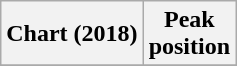<table class="wikitable plainrowheaders" style="text-align:center">
<tr>
<th scope="col">Chart (2018)</th>
<th scope="col">Peak<br> position</th>
</tr>
<tr>
</tr>
</table>
